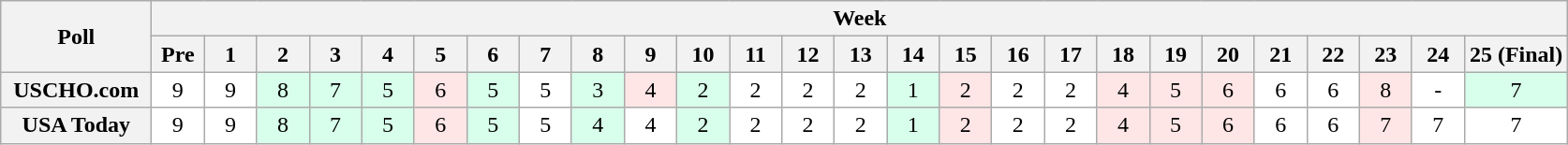<table class="wikitable" style="white-space:nowrap;">
<tr>
<th scope="col" width="100" rowspan="2">Poll</th>
<th colspan="26">Week</th>
</tr>
<tr>
<th scope="col" width="30">Pre</th>
<th scope="col" width="30">1</th>
<th scope="col" width="30">2</th>
<th scope="col" width="30">3</th>
<th scope="col" width="30">4</th>
<th scope="col" width="30">5</th>
<th scope="col" width="30">6</th>
<th scope="col" width="30">7</th>
<th scope="col" width="30">8</th>
<th scope="col" width="30">9</th>
<th scope="col" width="30">10</th>
<th scope="col" width="30">11</th>
<th scope="col" width="30">12</th>
<th scope="col" width="30">13</th>
<th scope="col" width="30">14</th>
<th scope="col" width="30">15</th>
<th scope="col" width="30">16</th>
<th scope="col" width="30">17</th>
<th scope="col" width="30">18</th>
<th scope="col" width="30">19</th>
<th scope="col" width="30">20</th>
<th scope="col" width="30">21</th>
<th scope="col" width="30">22</th>
<th scope="col" width="30">23</th>
<th scope="col" width="30">24</th>
<th scope="col" width="30">25 (Final)</th>
</tr>
<tr style="text-align:center;">
<th>USCHO.com</th>
<td bgcolor=FFFFFF>9</td>
<td bgcolor=FFFFFF>9</td>
<td bgcolor=D8FFEB>8</td>
<td bgcolor=D8FFEB>7</td>
<td bgcolor=D8FFEB>5</td>
<td bgcolor=FFE6E6>6</td>
<td bgcolor=D8FFEB>5</td>
<td bgcolor=FFFFFF>5</td>
<td bgcolor=D8FFEB>3 </td>
<td bgcolor=FFE6E6>4 </td>
<td bgcolor=D8FFEB>2 </td>
<td bgcolor=FFFFFF>2 </td>
<td bgcolor=FFFFFF>2 </td>
<td bgcolor=FFFFFF>2 </td>
<td bgcolor=D8FFEB>1 </td>
<td bgcolor=FFE6E6>2 </td>
<td bgcolor=FFFFFF>2 </td>
<td bgcolor=FFFFFF>2 </td>
<td bgcolor=FFE6E6>4</td>
<td bgcolor=FFE6E6>5</td>
<td bgcolor=FFE6E6>6</td>
<td bgcolor=FFFFFF>6</td>
<td bgcolor=FFFFFF>6</td>
<td bgcolor=FFE6E6>8</td>
<td bgcolor=FFFFFF>-</td>
<td bgcolor=D8FFEB>7</td>
</tr>
<tr style="text-align:center;">
<th>USA Today</th>
<td bgcolor=FFFFFF>9</td>
<td bgcolor=FFFFFF>9</td>
<td bgcolor=D8FFEB>8</td>
<td bgcolor=D8FFEB>7</td>
<td bgcolor=D8FFEB>5</td>
<td bgcolor=FFE6E6>6</td>
<td bgcolor=D8FFEB>5</td>
<td bgcolor=FFFFFF>5</td>
<td bgcolor=D8FFEB>4 </td>
<td bgcolor=FFFFFF>4 </td>
<td bgcolor=D8FFEB>2 </td>
<td bgcolor=FFFFFF>2 </td>
<td bgcolor=FFFFFF>2 </td>
<td bgcolor=FFFFFF>2 </td>
<td bgcolor=D8FFEB>1 </td>
<td bgcolor=FFE6E6>2 </td>
<td bgcolor=FFFFFF>2 </td>
<td bgcolor=FFFFFF>2 </td>
<td bgcolor=FFE6E6>4</td>
<td bgcolor=FFE6E6>5</td>
<td bgcolor=FFE6E6>6</td>
<td bgcolor=FFFFFF>6</td>
<td bgcolor=FFFFFF>6</td>
<td bgcolor=FFE6E6>7</td>
<td bgcolor=FFFFFF>7</td>
<td bgcolor=FFFFFF>7</td>
</tr>
</table>
